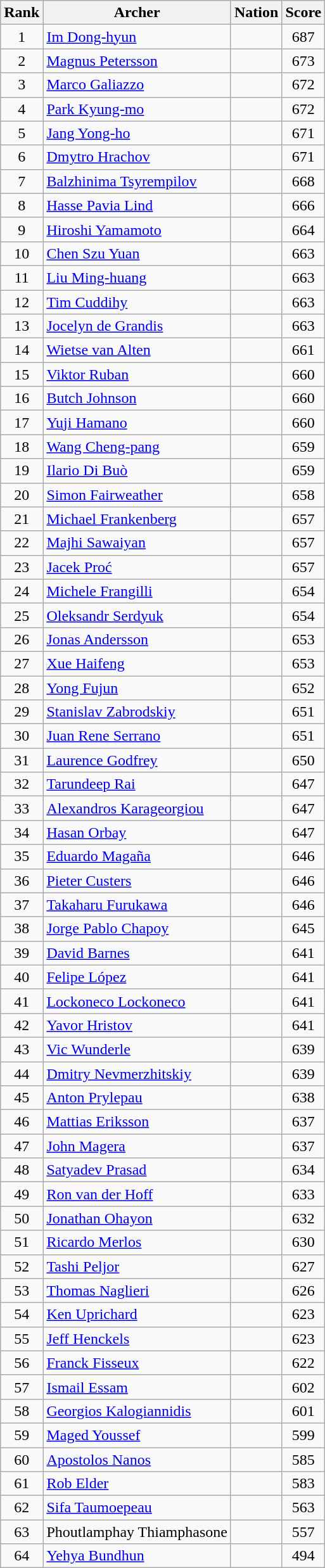<table class="wikitable sortable" style="text-align:center">
<tr>
<th>Rank</th>
<th>Archer</th>
<th>Nation</th>
<th>Score</th>
</tr>
<tr>
<td>1</td>
<td align=left><a href='#'>Im Dong-hyun</a></td>
<td align=left></td>
<td>687</td>
</tr>
<tr>
<td>2</td>
<td align=left><a href='#'>Magnus Petersson</a></td>
<td align=left></td>
<td>673</td>
</tr>
<tr>
<td>3</td>
<td align=left><a href='#'>Marco Galiazzo</a></td>
<td align=left></td>
<td>672</td>
</tr>
<tr>
<td>4</td>
<td align=left><a href='#'>Park Kyung-mo</a></td>
<td align=left></td>
<td>672</td>
</tr>
<tr>
<td>5</td>
<td align=left><a href='#'>Jang Yong-ho</a></td>
<td align=left></td>
<td>671</td>
</tr>
<tr>
<td>6</td>
<td align=left><a href='#'>Dmytro Hrachov</a></td>
<td align=left></td>
<td>671</td>
</tr>
<tr>
<td>7</td>
<td align=left><a href='#'>Balzhinima Tsyrempilov</a></td>
<td align=left></td>
<td>668</td>
</tr>
<tr>
<td>8</td>
<td align=left><a href='#'>Hasse Pavia Lind</a></td>
<td align=left></td>
<td>666</td>
</tr>
<tr>
<td>9</td>
<td align=left><a href='#'>Hiroshi Yamamoto</a></td>
<td align=left></td>
<td>664</td>
</tr>
<tr>
<td>10</td>
<td align=left><a href='#'>Chen Szu Yuan</a></td>
<td align=left></td>
<td>663</td>
</tr>
<tr>
<td>11</td>
<td align=left><a href='#'>Liu Ming-huang</a></td>
<td align=left></td>
<td>663</td>
</tr>
<tr>
<td>12</td>
<td align=left><a href='#'>Tim Cuddihy</a></td>
<td align=left></td>
<td>663</td>
</tr>
<tr>
<td>13</td>
<td align=left><a href='#'>Jocelyn de Grandis</a></td>
<td align=left></td>
<td>663</td>
</tr>
<tr>
<td>14</td>
<td align=left><a href='#'>Wietse van Alten</a></td>
<td align=left></td>
<td>661</td>
</tr>
<tr>
<td>15</td>
<td align=left><a href='#'>Viktor Ruban</a></td>
<td align=left></td>
<td>660</td>
</tr>
<tr>
<td>16</td>
<td align=left><a href='#'>Butch Johnson</a></td>
<td align=left></td>
<td>660</td>
</tr>
<tr>
<td>17</td>
<td align=left><a href='#'>Yuji Hamano</a></td>
<td align=left></td>
<td>660</td>
</tr>
<tr>
<td>18</td>
<td align=left><a href='#'>Wang Cheng-pang</a></td>
<td align=left></td>
<td>659</td>
</tr>
<tr>
<td>19</td>
<td align=left><a href='#'>Ilario Di Buò</a></td>
<td align=left></td>
<td>659</td>
</tr>
<tr>
<td>20</td>
<td align=left><a href='#'>Simon Fairweather</a></td>
<td align=left></td>
<td>658</td>
</tr>
<tr>
<td>21</td>
<td align=left><a href='#'>Michael Frankenberg</a></td>
<td align=left></td>
<td>657</td>
</tr>
<tr>
<td>22</td>
<td align=left><a href='#'>Majhi Sawaiyan</a></td>
<td align=left></td>
<td>657</td>
</tr>
<tr>
<td>23</td>
<td align=left><a href='#'>Jacek Proć</a></td>
<td align=left></td>
<td>657</td>
</tr>
<tr>
<td>24</td>
<td align=left><a href='#'>Michele Frangilli</a></td>
<td align=left></td>
<td>654</td>
</tr>
<tr>
<td>25</td>
<td align=left><a href='#'>Oleksandr Serdyuk</a></td>
<td align=left></td>
<td>654</td>
</tr>
<tr>
<td>26</td>
<td align=left><a href='#'>Jonas Andersson</a></td>
<td align=left></td>
<td>653</td>
</tr>
<tr>
<td>27</td>
<td align=left><a href='#'>Xue Haifeng</a></td>
<td align=left></td>
<td>653</td>
</tr>
<tr>
<td>28</td>
<td align=left><a href='#'>Yong Fujun</a></td>
<td align=left></td>
<td>652</td>
</tr>
<tr>
<td>29</td>
<td align=left><a href='#'>Stanislav Zabrodskiy</a></td>
<td align=left></td>
<td>651</td>
</tr>
<tr>
<td>30</td>
<td align=left><a href='#'>Juan Rene Serrano</a></td>
<td align=left></td>
<td>651</td>
</tr>
<tr>
<td>31</td>
<td align=left><a href='#'>Laurence Godfrey</a></td>
<td align=left></td>
<td>650</td>
</tr>
<tr>
<td>32</td>
<td align=left><a href='#'>Tarundeep Rai</a></td>
<td align=left></td>
<td>647</td>
</tr>
<tr>
<td>33</td>
<td align=left><a href='#'>Alexandros Karageorgiou</a></td>
<td align=left></td>
<td>647</td>
</tr>
<tr>
<td>34</td>
<td align=left><a href='#'>Hasan Orbay</a></td>
<td align=left></td>
<td>647</td>
</tr>
<tr>
<td>35</td>
<td align=left><a href='#'>Eduardo Magaña</a></td>
<td align=left></td>
<td>646</td>
</tr>
<tr>
<td>36</td>
<td align=left><a href='#'>Pieter Custers</a></td>
<td align=left></td>
<td>646</td>
</tr>
<tr>
<td>37</td>
<td align=left><a href='#'>Takaharu Furukawa</a></td>
<td align=left></td>
<td>646</td>
</tr>
<tr>
<td>38</td>
<td align=left><a href='#'>Jorge Pablo Chapoy</a></td>
<td align=left></td>
<td>645</td>
</tr>
<tr>
<td>39</td>
<td align=left><a href='#'>David Barnes</a></td>
<td align=left></td>
<td>641</td>
</tr>
<tr>
<td>40</td>
<td align=left><a href='#'>Felipe López</a></td>
<td align=left></td>
<td>641</td>
</tr>
<tr>
<td>41</td>
<td align=left><a href='#'>Lockoneco Lockoneco</a></td>
<td align=left></td>
<td>641</td>
</tr>
<tr>
<td>42</td>
<td align=left><a href='#'>Yavor Hristov</a></td>
<td align=left></td>
<td>641</td>
</tr>
<tr>
<td>43</td>
<td align=left><a href='#'>Vic Wunderle</a></td>
<td align=left></td>
<td>639</td>
</tr>
<tr>
<td>44</td>
<td align=left><a href='#'>Dmitry Nevmerzhitskiy</a></td>
<td align=left></td>
<td>639</td>
</tr>
<tr>
<td>45</td>
<td align=left><a href='#'>Anton Prylepau</a></td>
<td align=left></td>
<td>638</td>
</tr>
<tr>
<td>46</td>
<td align=left><a href='#'>Mattias Eriksson</a></td>
<td align=left></td>
<td>637</td>
</tr>
<tr>
<td>47</td>
<td align=left><a href='#'>John Magera</a></td>
<td align=left></td>
<td>637</td>
</tr>
<tr>
<td>48</td>
<td align=left><a href='#'>Satyadev Prasad</a></td>
<td align=left></td>
<td>634</td>
</tr>
<tr>
<td>49</td>
<td align=left><a href='#'>Ron van der Hoff</a></td>
<td align=left></td>
<td>633</td>
</tr>
<tr>
<td>50</td>
<td align=left><a href='#'>Jonathan Ohayon</a></td>
<td align=left></td>
<td>632</td>
</tr>
<tr>
<td>51</td>
<td align=left><a href='#'>Ricardo Merlos</a></td>
<td align=left></td>
<td>630</td>
</tr>
<tr>
<td>52</td>
<td align=left><a href='#'>Tashi Peljor</a></td>
<td align=left></td>
<td>627</td>
</tr>
<tr>
<td>53</td>
<td align=left><a href='#'>Thomas Naglieri</a></td>
<td align=left></td>
<td>626</td>
</tr>
<tr>
<td>54</td>
<td align=left><a href='#'>Ken Uprichard</a></td>
<td align=left></td>
<td>623</td>
</tr>
<tr>
<td>55</td>
<td align=left><a href='#'>Jeff Henckels</a></td>
<td align=left></td>
<td>623</td>
</tr>
<tr>
<td>56</td>
<td align=left><a href='#'>Franck Fisseux</a></td>
<td align=left></td>
<td>622</td>
</tr>
<tr>
<td>57</td>
<td align=left><a href='#'>Ismail Essam</a></td>
<td align=left></td>
<td>602</td>
</tr>
<tr>
<td>58</td>
<td align=left><a href='#'>Georgios Kalogiannidis</a></td>
<td align=left></td>
<td>601</td>
</tr>
<tr>
<td>59</td>
<td align=left><a href='#'>Maged Youssef</a></td>
<td align=left></td>
<td>599</td>
</tr>
<tr>
<td>60</td>
<td align=left><a href='#'>Apostolos Nanos</a></td>
<td align=left></td>
<td>585</td>
</tr>
<tr>
<td>61</td>
<td align=left><a href='#'>Rob Elder</a></td>
<td align=left></td>
<td>583</td>
</tr>
<tr>
<td>62</td>
<td align=left><a href='#'>Sifa Taumoepeau</a></td>
<td align=left></td>
<td>563</td>
</tr>
<tr>
<td>63</td>
<td align=left>Phoutlamphay Thiamphasone</td>
<td align=left></td>
<td>557</td>
</tr>
<tr>
<td>64</td>
<td align=left><a href='#'>Yehya Bundhun</a></td>
<td align=left></td>
<td>494</td>
</tr>
</table>
